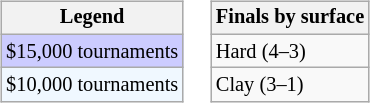<table>
<tr valign=top>
<td><br><table class=wikitable style="font-size:85%">
<tr>
<th>Legend</th>
</tr>
<tr style="background:#ccf;">
<td>$15,000 tournaments</td>
</tr>
<tr style="background:#f0f8ff;">
<td>$10,000 tournaments</td>
</tr>
</table>
</td>
<td><br><table class=wikitable style="font-size:85%">
<tr>
<th>Finals by surface</th>
</tr>
<tr>
<td>Hard (4–3)</td>
</tr>
<tr>
<td>Clay (3–1)</td>
</tr>
</table>
</td>
</tr>
</table>
